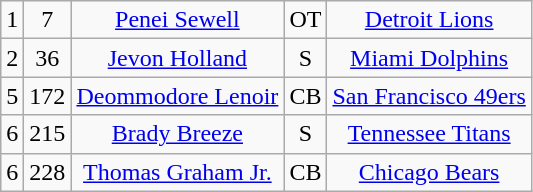<table class="wikitable" style="text-align:center">
<tr>
<td>1</td>
<td>7</td>
<td><a href='#'>Penei Sewell</a></td>
<td>OT</td>
<td><a href='#'>Detroit Lions</a></td>
</tr>
<tr>
<td>2</td>
<td>36</td>
<td><a href='#'>Jevon Holland</a></td>
<td>S</td>
<td><a href='#'>Miami Dolphins</a></td>
</tr>
<tr>
<td>5</td>
<td>172</td>
<td><a href='#'>Deommodore Lenoir</a></td>
<td>CB</td>
<td><a href='#'>San Francisco 49ers</a></td>
</tr>
<tr>
<td>6</td>
<td>215</td>
<td><a href='#'>Brady Breeze</a></td>
<td>S</td>
<td><a href='#'>Tennessee Titans</a></td>
</tr>
<tr>
<td>6</td>
<td>228</td>
<td><a href='#'>Thomas Graham Jr.</a></td>
<td>CB</td>
<td><a href='#'>Chicago Bears</a></td>
</tr>
</table>
